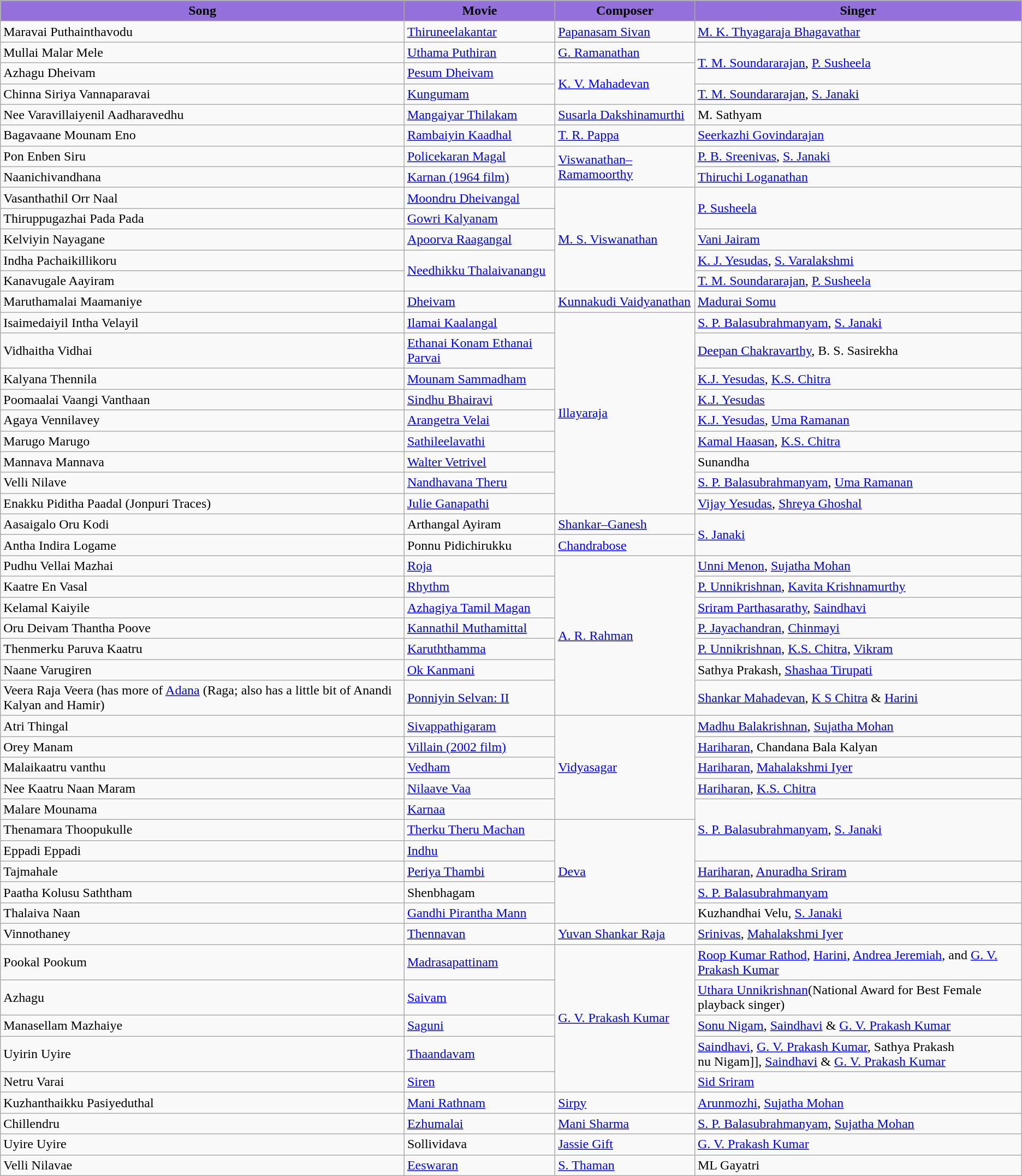<table class="wikitable">
<tr>
<th style="background:#9370DB">Song</th>
<th style="background:#9370DB">Movie</th>
<th style="background:#9370DB">Composer</th>
<th style="background:#9370DB">Singer</th>
</tr>
<tr>
<td>Maravai Puthainthavodu</td>
<td><a href='#'>Thiruneelakantar</a></td>
<td><a href='#'>Papanasam Sivan</a></td>
<td><a href='#'>M. K. Thyagaraja Bhagavathar</a></td>
</tr>
<tr>
<td>Mullai Malar Mele</td>
<td><a href='#'>Uthama Puthiran</a></td>
<td><a href='#'>G. Ramanathan</a></td>
<td rowspan="2"><a href='#'>T. M. Soundararajan</a>, <a href='#'>P. Susheela</a></td>
</tr>
<tr>
<td>Azhagu Dheivam</td>
<td><a href='#'>Pesum Dheivam</a></td>
<td rowspan="2"><a href='#'>K. V. Mahadevan</a></td>
</tr>
<tr>
<td>Chinna Siriya Vannaparavai</td>
<td><a href='#'>Kungumam</a></td>
<td><a href='#'>T. M. Soundararajan</a>, <a href='#'>S. Janaki</a></td>
</tr>
<tr>
<td>Nee Varavillaiyenil Aadharavedhu</td>
<td><a href='#'>Mangaiyar Thilakam</a></td>
<td><a href='#'>Susarla Dakshinamurthi</a></td>
<td>M. Sathyam</td>
</tr>
<tr>
<td>Bagavaane Mounam Eno</td>
<td><a href='#'>Rambaiyin Kaadhal</a></td>
<td><a href='#'>T. R. Pappa</a></td>
<td><a href='#'>Seerkazhi Govindarajan</a></td>
</tr>
<tr>
<td>Pon Enben Siru</td>
<td><a href='#'>Policekaran Magal</a></td>
<td rowspan="2"><a href='#'>Viswanathan–Ramamoorthy</a></td>
<td><a href='#'>P. B. Sreenivas</a>, <a href='#'>S. Janaki</a></td>
</tr>
<tr>
<td>Naanichivandhana</td>
<td><a href='#'>Karnan (1964 film)</a></td>
<td><a href='#'>Thiruchi Loganathan</a></td>
</tr>
<tr>
<td>Vasanthathil Orr Naal</td>
<td><a href='#'>Moondru Dheivangal</a></td>
<td rowspan="5"><a href='#'>M. S. Viswanathan</a></td>
<td rowspan="2"><a href='#'>P. Susheela</a></td>
</tr>
<tr>
<td>Thiruppugazhai Pada Pada</td>
<td><a href='#'>Gowri Kalyanam</a></td>
</tr>
<tr>
<td>Kelviyin Nayagane</td>
<td><a href='#'>Apoorva Raagangal</a></td>
<td><a href='#'>Vani Jairam</a></td>
</tr>
<tr>
<td>Indha Pachaikillikoru</td>
<td rowspan="2"><a href='#'>Needhikku Thalaivanangu</a></td>
<td><a href='#'>K. J. Yesudas</a>, <a href='#'>S. Varalakshmi</a></td>
</tr>
<tr>
<td>Kanavugale Aayiram</td>
<td><a href='#'>T. M. Soundararajan</a>, <a href='#'>P. Susheela</a></td>
</tr>
<tr>
<td>Maruthamalai Maamaniye</td>
<td><a href='#'>Dheivam</a></td>
<td><a href='#'>Kunnakudi Vaidyanathan</a></td>
<td><a href='#'>Madurai Somu</a></td>
</tr>
<tr>
<td>Isaimedaiyil Intha Velayil</td>
<td><a href='#'>Ilamai Kaalangal</a></td>
<td rowspan="9"><a href='#'>Illayaraja</a></td>
<td><a href='#'>S. P. Balasubrahmanyam</a>, <a href='#'>S. Janaki</a></td>
</tr>
<tr>
<td>Vidhaitha Vidhai</td>
<td><a href='#'>Ethanai Konam Ethanai Parvai</a></td>
<td><a href='#'>Deepan Chakravarthy</a>, B. S. Sasirekha</td>
</tr>
<tr>
<td>Kalyana Thennila</td>
<td><a href='#'>Mounam Sammadham</a></td>
<td><a href='#'>K.J. Yesudas</a>, <a href='#'>K.S. Chitra</a></td>
</tr>
<tr>
<td>Poomaalai Vaangi Vanthaan</td>
<td><a href='#'>Sindhu Bhairavi</a></td>
<td><a href='#'>K.J. Yesudas</a></td>
</tr>
<tr>
<td>Agaya Vennilavey</td>
<td><a href='#'>Arangetra Velai</a></td>
<td><a href='#'>K.J. Yesudas</a>, <a href='#'>Uma Ramanan</a></td>
</tr>
<tr>
<td>Marugo Marugo</td>
<td><a href='#'>Sathileelavathi</a></td>
<td><a href='#'>Kamal Haasan</a>, <a href='#'>K.S. Chitra</a></td>
</tr>
<tr>
<td>Mannava Mannava</td>
<td><a href='#'>Walter Vetrivel</a></td>
<td>Sunandha</td>
</tr>
<tr>
<td>Velli Nilave</td>
<td><a href='#'>Nandhavana Theru</a></td>
<td><a href='#'>S. P. Balasubrahmanyam</a>, <a href='#'>Uma Ramanan</a></td>
</tr>
<tr>
<td>Enakku Piditha Paadal (Jonpuri Traces)</td>
<td><a href='#'>Julie Ganapathi</a></td>
<td><a href='#'>Vijay Yesudas</a>, <a href='#'>Shreya Ghoshal</a></td>
</tr>
<tr>
<td>Aasaigalo Oru Kodi</td>
<td>Arthangal Ayiram</td>
<td><a href='#'>Shankar–Ganesh</a></td>
<td rowspan=2><a href='#'>S. Janaki</a></td>
</tr>
<tr>
<td>Antha Indira Logame</td>
<td>Ponnu Pidichirukku</td>
<td><a href='#'>Chandrabose</a></td>
</tr>
<tr>
<td>Pudhu Vellai Mazhai</td>
<td><a href='#'>Roja</a></td>
<td rowspan="7"><a href='#'>A. R. Rahman</a></td>
<td><a href='#'>Unni Menon</a>, <a href='#'>Sujatha Mohan</a></td>
</tr>
<tr>
<td>Kaatre En Vasal</td>
<td><a href='#'>Rhythm</a></td>
<td><a href='#'>P. Unnikrishnan</a>, <a href='#'>Kavita Krishnamurthy</a></td>
</tr>
<tr>
<td>Kelamal Kaiyile</td>
<td><a href='#'>Azhagiya Tamil Magan</a></td>
<td><a href='#'>Sriram Parthasarathy</a>, <a href='#'>Saindhavi</a></td>
</tr>
<tr>
<td>Oru Deivam Thantha Poove</td>
<td><a href='#'>Kannathil Muthamittal</a></td>
<td><a href='#'>P. Jayachandran</a>, <a href='#'>Chinmayi</a></td>
</tr>
<tr>
<td>Thenmerku Paruva Kaatru</td>
<td><a href='#'>Karuththamma</a></td>
<td><a href='#'>P. Unnikrishnan</a>, <a href='#'>K.S. Chitra</a>, <a href='#'>Vikram</a></td>
</tr>
<tr>
<td>Naane Varugiren</td>
<td><a href='#'>Ok Kanmani</a></td>
<td>Sathya Prakash, <a href='#'>Shashaa Tirupati</a></td>
</tr>
<tr>
<td>Veera Raja Veera (has more of <a href='#'>Adana</a> (Raga; also has a little bit of Anandi Kalyan and Hamir)</td>
<td><a href='#'>Ponniyin Selvan: II</a></td>
<td><a href='#'>Shankar Mahadevan</a>, <a href='#'>K S Chitra</a> & <a href='#'>Harini</a></td>
</tr>
<tr>
<td>Atri Thingal</td>
<td><a href='#'>Sivappathigaram</a></td>
<td rowspan="5"><a href='#'>Vidyasagar</a></td>
<td><a href='#'>Madhu Balakrishnan</a>, <a href='#'>Sujatha Mohan</a></td>
</tr>
<tr>
<td>Orey Manam</td>
<td><a href='#'>Villain (2002 film)</a></td>
<td><a href='#'>Hariharan</a>, Chandana Bala Kalyan</td>
</tr>
<tr>
<td>Malaikaatru vanthu</td>
<td><a href='#'>Vedham</a></td>
<td><a href='#'>Hariharan</a>, <a href='#'>Mahalakshmi Iyer</a></td>
</tr>
<tr>
<td>Nee Kaatru Naan Maram</td>
<td><a href='#'>Nilaave Vaa</a></td>
<td><a href='#'>Hariharan</a>, <a href='#'>K.S. Chitra</a></td>
</tr>
<tr>
<td>Malare Mounama</td>
<td><a href='#'>Karnaa</a></td>
<td rowspan=3><a href='#'>S. P. Balasubrahmanyam</a>, <a href='#'>S. Janaki</a></td>
</tr>
<tr>
<td>Thenamara Thoopukulle</td>
<td><a href='#'>Therku Theru Machan</a></td>
<td rowspan="5"><a href='#'>Deva</a></td>
</tr>
<tr>
<td>Eppadi Eppadi</td>
<td><a href='#'>Indhu</a></td>
</tr>
<tr>
<td>Tajmahale</td>
<td><a href='#'>Periya Thambi</a></td>
<td><a href='#'>Hariharan</a>, <a href='#'>Anuradha Sriram</a></td>
</tr>
<tr>
<td>Paatha Kolusu Saththam</td>
<td>Shenbhagam</td>
<td><a href='#'>S. P. Balasubrahmanyam</a></td>
</tr>
<tr>
<td>Thalaiva Naan</td>
<td><a href='#'>Gandhi Pirantha Mann</a></td>
<td>Kuzhandhai Velu, <a href='#'>S. Janaki</a></td>
</tr>
<tr>
<td>Vinnothaney</td>
<td><a href='#'>Thennavan</a></td>
<td><a href='#'>Yuvan Shankar Raja</a></td>
<td><a href='#'>Srinivas</a>, <a href='#'>Mahalakshmi Iyer</a></td>
</tr>
<tr>
<td>Pookal Pookum</td>
<td><a href='#'>Madrasapattinam</a></td>
<td rowspan="5"><a href='#'>G. V. Prakash Kumar</a></td>
<td><a href='#'>Roop Kumar Rathod</a>, <a href='#'>Harini</a>, <a href='#'>Andrea Jeremiah</a>, and <a href='#'>G. V. Prakash Kumar</a></td>
</tr>
<tr>
<td>Azhagu</td>
<td><a href='#'>Saivam</a></td>
<td><a href='#'>Uthara Unnikrishnan</a>(National Award for Best Female playback singer)</td>
</tr>
<tr>
<td>Manasellam Mazhaiye</td>
<td><a href='#'>Saguni</a></td>
<td><a href='#'>Sonu Nigam</a>, <a href='#'>Saindhavi</a> & <a href='#'>G. V. Prakash Kumar</a></td>
</tr>
<tr>
<td>Uyirin Uyire</td>
<td><a href='#'>Thaandavam</a></td>
<td><a href='#'>Saindhavi</a>, <a href='#'>G. V. Prakash Kumar</a>, Sathya Prakash<br>nu Nigam]], <a href='#'>Saindhavi</a> & <a href='#'>G. V. Prakash Kumar</a></td>
</tr>
<tr>
<td>Netru Varai</td>
<td><a href='#'>Siren</a></td>
<td><a href='#'>Sid Sriram</a></td>
</tr>
<tr>
<td>Kuzhanthaikku Pasiyeduthal</td>
<td><a href='#'>Mani Rathnam</a></td>
<td><a href='#'>Sirpy</a></td>
<td><a href='#'>Arunmozhi</a>, <a href='#'>Sujatha Mohan</a></td>
</tr>
<tr>
<td>Chillendru</td>
<td><a href='#'>Ezhumalai</a></td>
<td><a href='#'>Mani Sharma</a></td>
<td><a href='#'>S. P. Balasubrahmanyam</a>, <a href='#'>Sujatha Mohan</a></td>
</tr>
<tr>
<td>Uyire Uyire</td>
<td>Sollividava</td>
<td><a href='#'>Jassie Gift</a></td>
<td><a href='#'>G. V. Prakash Kumar</a></td>
</tr>
<tr>
<td>Velli Nilavae</td>
<td><a href='#'>Eeswaran</a></td>
<td><a href='#'>S. Thaman</a></td>
<td>ML Gayatri</td>
</tr>
</table>
